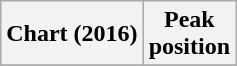<table class="wikitable sortable plainrowheaders" style="text-align:center">
<tr>
<th scope="col">Chart (2016)</th>
<th scope="col">Peak<br> position</th>
</tr>
<tr>
</tr>
</table>
